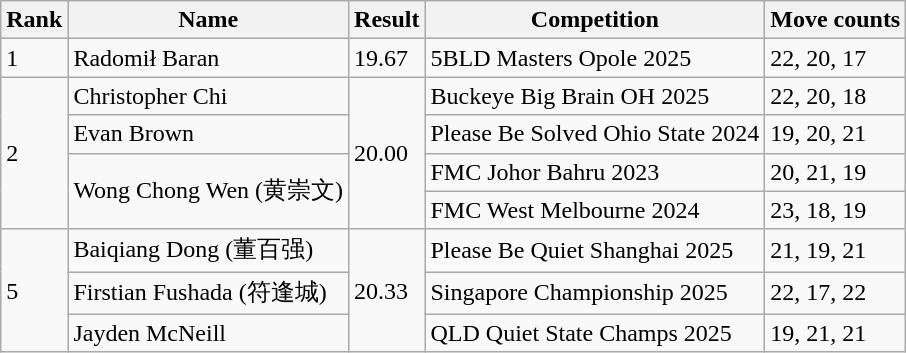<table class="wikitable">
<tr>
<th>Rank</th>
<th>Name</th>
<th>Result</th>
<th>Competition</th>
<th>Move counts</th>
</tr>
<tr>
<td>1</td>
<td> Radomił Baran</td>
<td>19.67</td>
<td> 5BLD Masters Opole 2025</td>
<td>22, 20, 17</td>
</tr>
<tr>
<td rowspan="4">2</td>
<td> Christopher Chi</td>
<td rowspan="4">20.00</td>
<td> Buckeye Big Brain OH 2025</td>
<td>22, 20, 18</td>
</tr>
<tr>
<td> Evan Brown</td>
<td> Please Be Solved Ohio State 2024</td>
<td>19, 20, 21</td>
</tr>
<tr>
<td rowspan="2"> Wong Chong Wen (黄崇文)</td>
<td>  FMC Johor Bahru 2023</td>
<td>20, 21, 19</td>
</tr>
<tr>
<td> FMC West Melbourne 2024</td>
<td>23, 18, 19</td>
</tr>
<tr>
<td rowspan="3">5</td>
<td> Baiqiang Dong (董百强)</td>
<td rowspan="3">20.33</td>
<td> Please Be Quiet Shanghai 2025</td>
<td>21, 19, 21</td>
</tr>
<tr>
<td> Firstian Fushada (符逢城)</td>
<td> Singapore Championship 2025</td>
<td>22, 17, 22</td>
</tr>
<tr>
<td> Jayden McNeill</td>
<td>  QLD Quiet State Champs 2025</td>
<td>19, 21, 21</td>
</tr>
</table>
